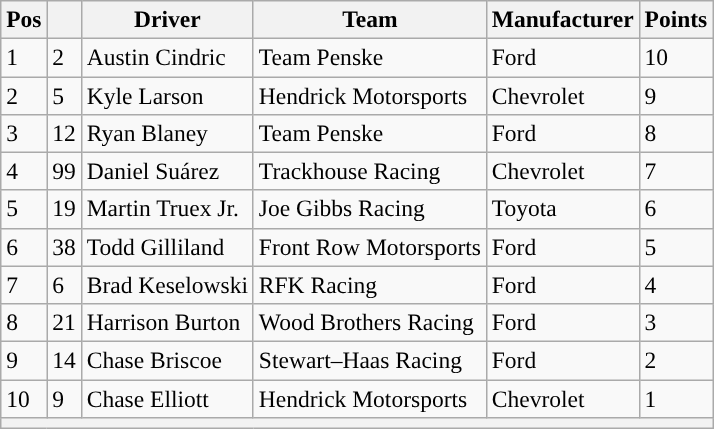<table class="wikitable" style="font-size:98%">
<tr>
<th>Pos</th>
<th></th>
<th>Driver</th>
<th>Team</th>
<th>Manufacturer</th>
<th>Points</th>
</tr>
<tr>
<td>1</td>
<td>2</td>
<td>Austin Cindric</td>
<td>Team Penske</td>
<td>Ford</td>
<td>10</td>
</tr>
<tr>
<td>2</td>
<td>5</td>
<td>Kyle Larson</td>
<td>Hendrick Motorsports</td>
<td>Chevrolet</td>
<td>9</td>
</tr>
<tr>
<td>3</td>
<td>12</td>
<td>Ryan Blaney</td>
<td>Team Penske</td>
<td>Ford</td>
<td>8</td>
</tr>
<tr>
<td>4</td>
<td>99</td>
<td>Daniel Suárez</td>
<td>Trackhouse Racing</td>
<td>Chevrolet</td>
<td>7</td>
</tr>
<tr>
<td>5</td>
<td>19</td>
<td>Martin Truex Jr.</td>
<td>Joe Gibbs Racing</td>
<td>Toyota</td>
<td>6</td>
</tr>
<tr>
<td>6</td>
<td>38</td>
<td>Todd Gilliland</td>
<td>Front Row Motorsports</td>
<td>Ford</td>
<td>5</td>
</tr>
<tr>
<td>7</td>
<td>6</td>
<td>Brad Keselowski</td>
<td>RFK Racing</td>
<td>Ford</td>
<td>4</td>
</tr>
<tr>
<td>8</td>
<td>21</td>
<td>Harrison Burton</td>
<td>Wood Brothers Racing</td>
<td>Ford</td>
<td>3</td>
</tr>
<tr>
<td>9</td>
<td>14</td>
<td>Chase Briscoe</td>
<td>Stewart–Haas Racing</td>
<td>Ford</td>
<td>2</td>
</tr>
<tr>
<td>10</td>
<td>9</td>
<td>Chase Elliott</td>
<td>Hendrick Motorsports</td>
<td>Chevrolet</td>
<td>1</td>
</tr>
<tr>
<th colspan="6"></th>
</tr>
</table>
